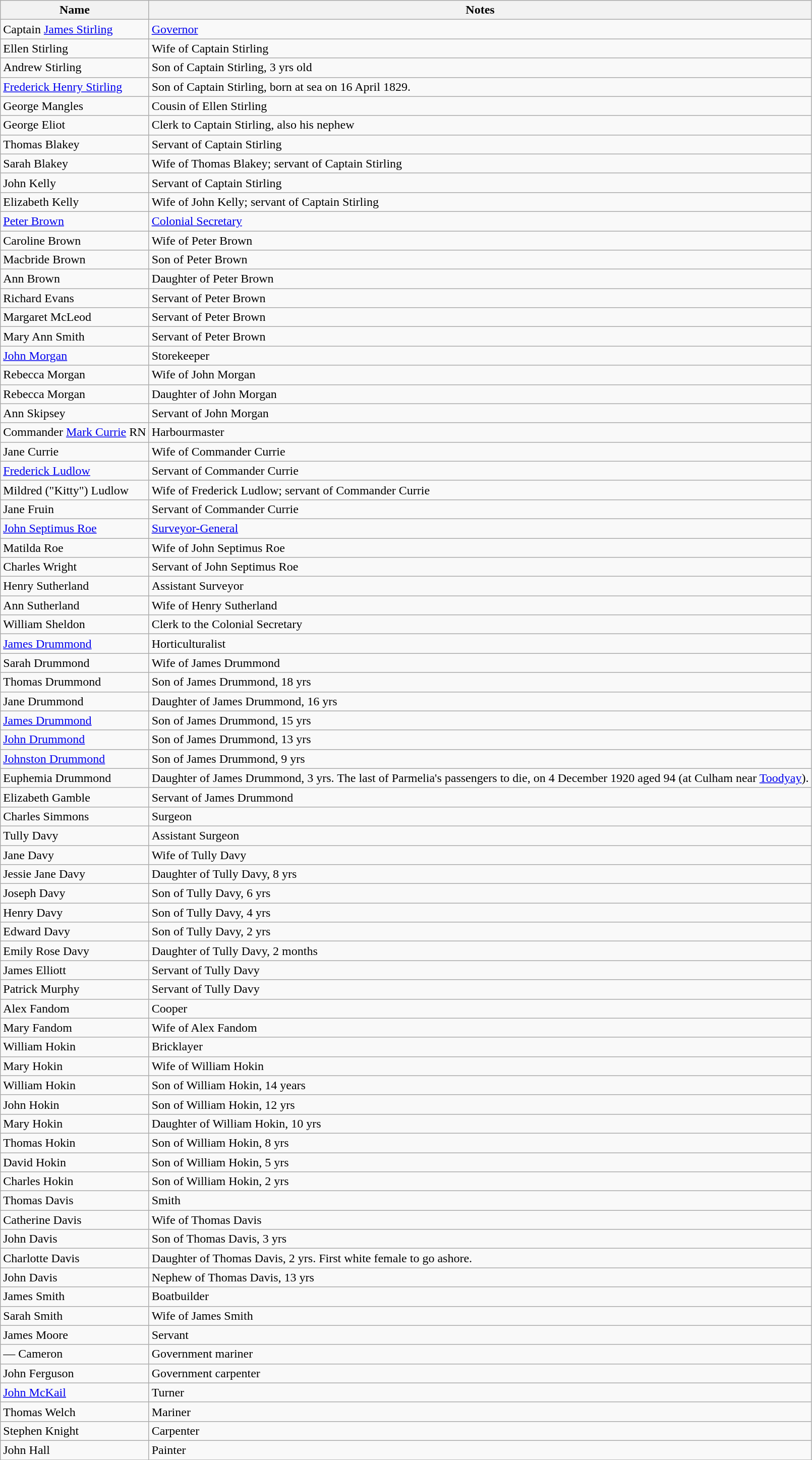<table class="wikitable">
<tr>
<th>Name</th>
<th>Notes</th>
</tr>
<tr>
<td>Captain <a href='#'>James Stirling</a></td>
<td><a href='#'>Governor</a></td>
</tr>
<tr>
<td>Ellen Stirling</td>
<td>Wife of Captain Stirling</td>
</tr>
<tr>
<td>Andrew Stirling</td>
<td>Son of Captain Stirling, 3 yrs old</td>
</tr>
<tr>
<td><a href='#'>Frederick Henry Stirling</a></td>
<td>Son of Captain Stirling, born at sea on 16 April 1829.</td>
</tr>
<tr>
<td>George Mangles</td>
<td>Cousin of Ellen Stirling</td>
</tr>
<tr>
<td>George Eliot</td>
<td>Clerk to Captain Stirling, also his nephew</td>
</tr>
<tr>
<td>Thomas Blakey</td>
<td>Servant of Captain Stirling</td>
</tr>
<tr>
<td>Sarah Blakey</td>
<td>Wife of Thomas Blakey; servant of Captain Stirling</td>
</tr>
<tr>
<td>John Kelly</td>
<td>Servant of Captain Stirling</td>
</tr>
<tr>
<td>Elizabeth Kelly</td>
<td>Wife of John Kelly; servant of Captain Stirling</td>
</tr>
<tr>
<td><a href='#'>Peter Brown</a></td>
<td><a href='#'>Colonial Secretary</a></td>
</tr>
<tr>
<td>Caroline Brown</td>
<td>Wife of Peter Brown</td>
</tr>
<tr>
<td>Macbride Brown</td>
<td>Son of Peter Brown</td>
</tr>
<tr>
<td>Ann Brown</td>
<td>Daughter of Peter Brown</td>
</tr>
<tr>
<td>Richard Evans</td>
<td>Servant of Peter Brown</td>
</tr>
<tr>
<td>Margaret McLeod</td>
<td>Servant of Peter Brown</td>
</tr>
<tr>
<td>Mary Ann Smith</td>
<td>Servant of Peter Brown</td>
</tr>
<tr>
<td><a href='#'>John Morgan</a></td>
<td>Storekeeper</td>
</tr>
<tr>
<td>Rebecca Morgan</td>
<td>Wife of John Morgan</td>
</tr>
<tr>
<td>Rebecca Morgan</td>
<td>Daughter of John Morgan</td>
</tr>
<tr>
<td>Ann Skipsey</td>
<td>Servant of John Morgan</td>
</tr>
<tr>
<td>Commander <a href='#'>Mark Currie</a> RN</td>
<td>Harbourmaster</td>
</tr>
<tr>
<td>Jane Currie</td>
<td>Wife of Commander Currie</td>
</tr>
<tr>
<td><a href='#'>Frederick Ludlow</a></td>
<td>Servant of Commander Currie</td>
</tr>
<tr>
<td>Mildred ("Kitty") Ludlow</td>
<td>Wife of Frederick Ludlow; servant of Commander Currie</td>
</tr>
<tr>
<td>Jane Fruin</td>
<td>Servant of Commander Currie</td>
</tr>
<tr>
<td><a href='#'>John Septimus Roe</a></td>
<td><a href='#'>Surveyor-General</a></td>
</tr>
<tr>
<td>Matilda Roe</td>
<td>Wife of John Septimus Roe</td>
</tr>
<tr>
<td>Charles Wright</td>
<td>Servant of John Septimus Roe</td>
</tr>
<tr>
<td>Henry Sutherland</td>
<td>Assistant Surveyor</td>
</tr>
<tr>
<td>Ann Sutherland</td>
<td>Wife of Henry Sutherland</td>
</tr>
<tr>
<td>William Sheldon</td>
<td>Clerk to the Colonial Secretary</td>
</tr>
<tr>
<td><a href='#'>James Drummond</a></td>
<td>Horticulturalist</td>
</tr>
<tr>
<td>Sarah Drummond</td>
<td>Wife of James Drummond</td>
</tr>
<tr>
<td>Thomas Drummond</td>
<td>Son of James Drummond, 18 yrs</td>
</tr>
<tr>
<td>Jane Drummond</td>
<td>Daughter of James Drummond, 16 yrs</td>
</tr>
<tr>
<td><a href='#'>James Drummond</a></td>
<td>Son of James Drummond, 15 yrs</td>
</tr>
<tr>
<td><a href='#'>John Drummond</a></td>
<td>Son of James Drummond, 13 yrs</td>
</tr>
<tr>
<td><a href='#'>Johnston Drummond</a></td>
<td>Son of James Drummond, 9 yrs</td>
</tr>
<tr>
<td>Euphemia Drummond</td>
<td>Daughter of James Drummond, 3 yrs. The last of Parmelia's passengers to die, on 4 December 1920 aged 94 (at Culham near <a href='#'>Toodyay</a>).</td>
</tr>
<tr>
<td>Elizabeth Gamble</td>
<td>Servant of James Drummond</td>
</tr>
<tr>
<td>Charles Simmons</td>
<td>Surgeon</td>
</tr>
<tr>
<td>Tully Davy</td>
<td>Assistant Surgeon</td>
</tr>
<tr>
<td>Jane Davy</td>
<td>Wife of Tully Davy</td>
</tr>
<tr>
<td>Jessie Jane Davy</td>
<td>Daughter of Tully Davy, 8 yrs</td>
</tr>
<tr>
<td>Joseph Davy</td>
<td>Son of Tully Davy, 6 yrs</td>
</tr>
<tr>
<td>Henry Davy</td>
<td>Son of Tully Davy, 4 yrs</td>
</tr>
<tr>
<td>Edward Davy</td>
<td>Son of Tully Davy, 2 yrs</td>
</tr>
<tr>
<td>Emily Rose Davy</td>
<td>Daughter of Tully Davy, 2 months</td>
</tr>
<tr>
<td>James Elliott</td>
<td>Servant of Tully Davy</td>
</tr>
<tr>
<td>Patrick Murphy</td>
<td>Servant of Tully Davy</td>
</tr>
<tr>
<td>Alex Fandom</td>
<td>Cooper</td>
</tr>
<tr>
<td>Mary Fandom</td>
<td>Wife of Alex Fandom</td>
</tr>
<tr>
<td>William Hokin</td>
<td>Bricklayer</td>
</tr>
<tr>
<td>Mary Hokin</td>
<td>Wife of William Hokin</td>
</tr>
<tr>
<td>William Hokin</td>
<td>Son of William Hokin, 14 years</td>
</tr>
<tr>
<td>John Hokin</td>
<td>Son of William Hokin, 12 yrs</td>
</tr>
<tr>
<td>Mary Hokin</td>
<td>Daughter of William Hokin, 10 yrs</td>
</tr>
<tr>
<td>Thomas Hokin</td>
<td>Son of William Hokin, 8 yrs</td>
</tr>
<tr>
<td>David Hokin</td>
<td>Son of William Hokin, 5 yrs</td>
</tr>
<tr>
<td>Charles Hokin</td>
<td>Son of William Hokin, 2 yrs</td>
</tr>
<tr>
<td>Thomas Davis</td>
<td>Smith</td>
</tr>
<tr>
<td>Catherine Davis</td>
<td>Wife of Thomas Davis</td>
</tr>
<tr>
<td>John Davis</td>
<td>Son of Thomas Davis, 3 yrs</td>
</tr>
<tr>
<td>Charlotte Davis</td>
<td>Daughter of Thomas Davis, 2 yrs. First white female to go ashore.</td>
</tr>
<tr>
<td>John Davis</td>
<td>Nephew of Thomas Davis, 13 yrs</td>
</tr>
<tr>
<td>James Smith</td>
<td>Boatbuilder</td>
</tr>
<tr>
<td>Sarah Smith</td>
<td>Wife of James Smith</td>
</tr>
<tr>
<td>James Moore</td>
<td>Servant</td>
</tr>
<tr>
<td>— Cameron</td>
<td>Government mariner</td>
</tr>
<tr>
<td>John Ferguson</td>
<td>Government carpenter</td>
</tr>
<tr>
<td><a href='#'>John McKail</a></td>
<td>Turner</td>
</tr>
<tr>
<td>Thomas Welch</td>
<td>Mariner</td>
</tr>
<tr>
<td>Stephen Knight</td>
<td>Carpenter</td>
</tr>
<tr>
<td>John Hall</td>
<td>Painter</td>
</tr>
<tr>
</tr>
</table>
